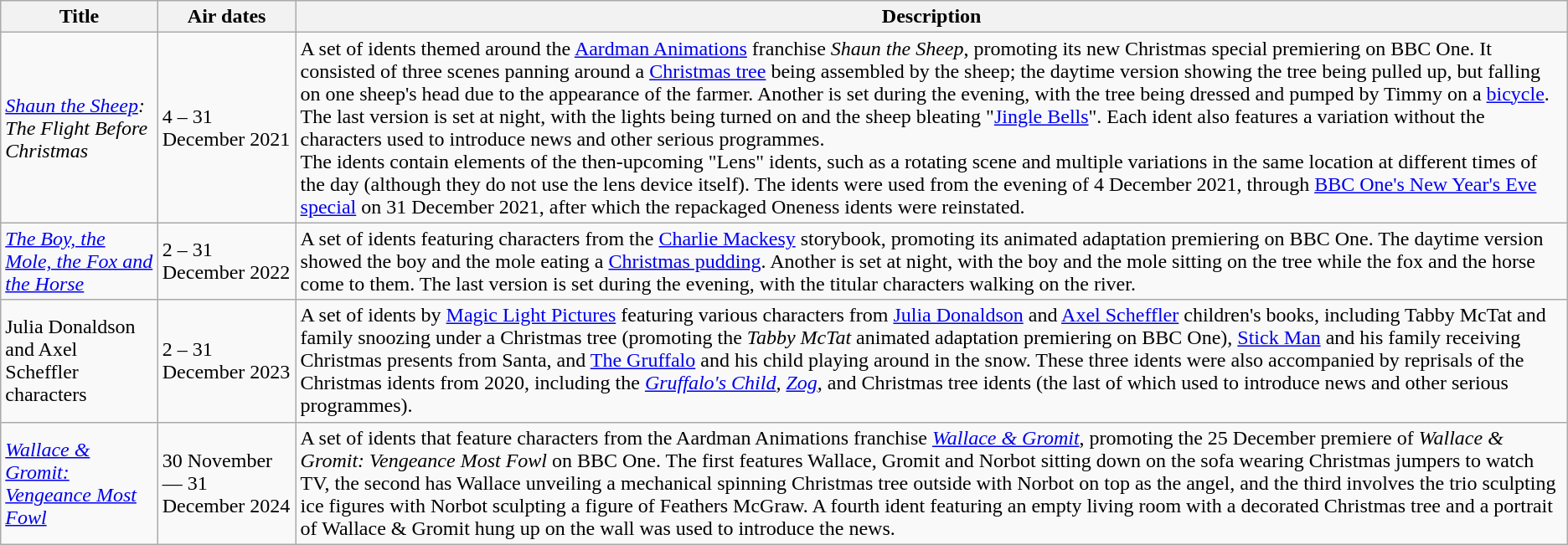<table class="wikitable">
<tr>
<th>Title</th>
<th>Air dates</th>
<th>Description</th>
</tr>
<tr>
<td><em><a href='#'>Shaun the Sheep</a>: The Flight Before Christmas</em></td>
<td>4 – 31 December 2021</td>
<td>A set of idents themed around the <a href='#'>Aardman Animations</a> franchise <em>Shaun the Sheep</em>, promoting its new Christmas special premiering on BBC One. It consisted of three scenes panning around a <a href='#'>Christmas tree</a> being assembled by the sheep; the daytime version showing the tree being pulled up, but falling on one sheep's head due to the appearance of the farmer. Another is set during the evening, with the tree being dressed and pumped by Timmy on a <a href='#'>bicycle</a>. The last version is set at night, with the lights being turned on and the sheep bleating "<a href='#'>Jingle Bells</a>". Each ident also features a variation without the characters used to introduce news and other serious programmes.<br>The idents contain elements of the then-upcoming "Lens" idents, such as a rotating scene and multiple variations in the same location at different times of the day (although they do not use the lens device itself). The idents were used from the evening of 4 December 2021, through <a href='#'>BBC One's New Year's Eve special</a> on 31 December 2021, after which the repackaged Oneness idents were reinstated.</td>
</tr>
<tr>
<td><em><a href='#'>The Boy, the Mole, the Fox and the Horse</a></em></td>
<td>2 – 31 December 2022</td>
<td>A set of idents featuring characters from the <a href='#'>Charlie Mackesy</a> storybook, promoting its animated adaptation premiering on BBC One. The daytime version showed the boy and the mole eating a <a href='#'>Christmas pudding</a>. Another is set at night, with the boy and the mole sitting on the tree while the fox and the horse come to them. The last version is set during the evening, with the titular characters walking on the river.</td>
</tr>
<tr>
<td>Julia Donaldson and Axel Scheffler characters</td>
<td>2 – 31 December 2023</td>
<td>A set of idents by <a href='#'>Magic Light Pictures</a> featuring various characters from <a href='#'>Julia Donaldson</a> and <a href='#'>Axel Scheffler</a> children's books, including Tabby McTat and family snoozing under a Christmas tree (promoting the <em>Tabby McTat</em> animated adaptation premiering on BBC One), <a href='#'>Stick Man</a> and his family receiving Christmas presents from Santa, and <a href='#'>The Gruffalo</a> and his child playing around in the snow. These three idents were also accompanied by reprisals of the Christmas idents from 2020, including the <em><a href='#'>Gruffalo's Child</a>,</em> <em><a href='#'>Zog</a></em>, and Christmas tree idents (the last of which used to introduce news and other serious programmes).</td>
</tr>
<tr>
<td><em><a href='#'>Wallace & Gromit: Vengeance Most Fowl</a></em></td>
<td>30 November — 31 December 2024</td>
<td>A set of idents that feature characters from the Aardman Animations franchise <em><a href='#'>Wallace & Gromit</a></em>, promoting the 25 December premiere of <em>Wallace & Gromit: Vengeance Most Fowl</em> on BBC One. The first features Wallace, Gromit and Norbot sitting down on the sofa wearing Christmas jumpers to watch TV, the second has Wallace unveiling a mechanical spinning Christmas tree outside with Norbot on top as the angel, and the third involves the trio sculpting ice figures with Norbot sculpting a figure of Feathers McGraw. A fourth ident featuring an empty living room with a decorated Christmas tree and a portrait of Wallace & Gromit hung up on the wall was used to introduce the news.</td>
</tr>
</table>
